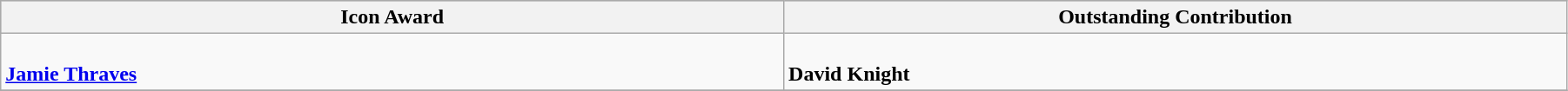<table class="wikitable" style="width:95%">
<tr bgcolor="#bebebe">
<th width="50%">Icon Award</th>
<th width="50%">Outstanding Contribution</th>
</tr>
<tr>
<td valign="top"><br><strong><a href='#'>Jamie Thraves</a></strong></td>
<td valign="top"><br><strong>David Knight</strong></td>
</tr>
<tr>
</tr>
</table>
